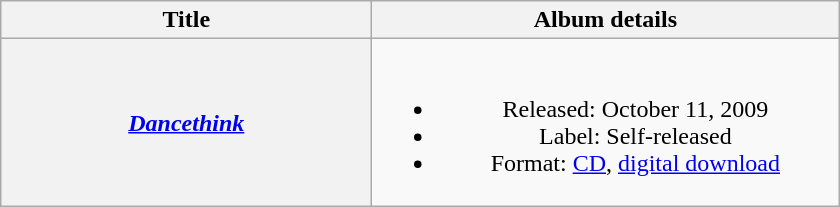<table class="wikitable plainrowheaders" style="text-align:center">
<tr>
<th scope="col" style="width:15em;">Title</th>
<th scope="col" style="width:19em;">Album details</th>
</tr>
<tr>
<th scope="row"><em><a href='#'>Dancethink</a></em></th>
<td><br><ul><li>Released: October 11, 2009</li><li>Label: Self-released</li><li>Format: <a href='#'>CD</a>, <a href='#'>digital download</a></li></ul></td>
</tr>
</table>
